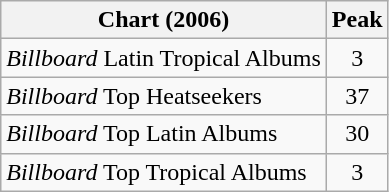<table class="wikitable">
<tr>
<th>Chart (2006)</th>
<th>Peak</th>
</tr>
<tr>
<td><em>Billboard</em> Latin Tropical Albums</td>
<td align="center">3</td>
</tr>
<tr>
<td><em>Billboard</em> Top Heatseekers</td>
<td align="center">37</td>
</tr>
<tr>
<td><em>Billboard</em> Top Latin Albums</td>
<td align="center">30</td>
</tr>
<tr>
<td><em>Billboard</em> Top Tropical Albums</td>
<td align="center">3</td>
</tr>
</table>
